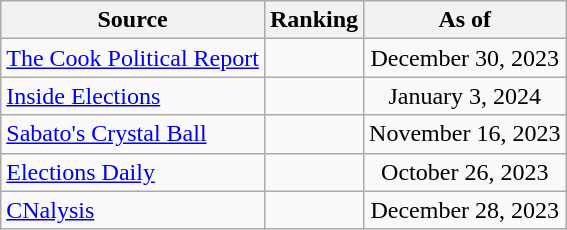<table class="wikitable" style="text-align:center">
<tr>
<th>Source</th>
<th>Ranking</th>
<th>As of</th>
</tr>
<tr>
<td align=left><a href='#'>The Cook Political Report</a></td>
<td></td>
<td>December 30, 2023</td>
</tr>
<tr>
<td align=left><a href='#'>Inside Elections</a></td>
<td></td>
<td>January 3, 2024</td>
</tr>
<tr>
<td align=left><a href='#'>Sabato's Crystal Ball</a></td>
<td></td>
<td>November 16, 2023</td>
</tr>
<tr>
<td align=left><a href='#'>Elections Daily</a></td>
<td></td>
<td>October 26, 2023</td>
</tr>
<tr>
<td align=left><a href='#'>CNalysis</a></td>
<td></td>
<td>December 28, 2023</td>
</tr>
</table>
